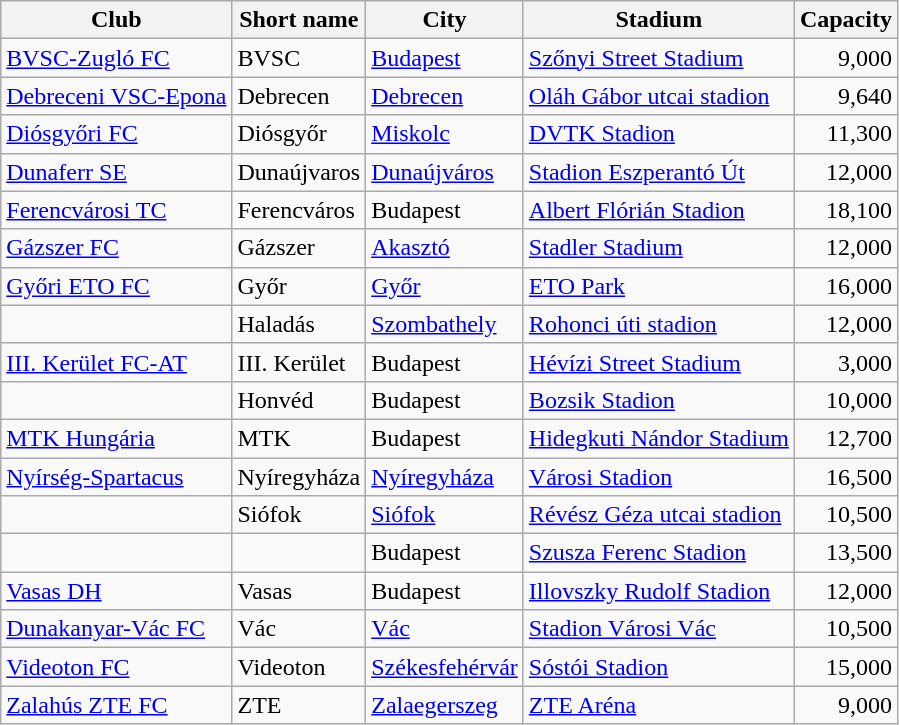<table class="wikitable sortable">
<tr>
<th>Club</th>
<th>Short name</th>
<th>City</th>
<th>Stadium</th>
<th>Capacity</th>
</tr>
<tr>
<td><a href='#'>BVSC-Zugló FC</a></td>
<td>BVSC</td>
<td><a href='#'>Budapest</a></td>
<td><a href='#'>Szőnyi Street Stadium</a></td>
<td align="right">9,000</td>
</tr>
<tr>
<td><a href='#'>Debreceni VSC-Epona</a></td>
<td>Debrecen</td>
<td><a href='#'>Debrecen</a></td>
<td><a href='#'>Oláh Gábor utcai stadion</a></td>
<td align="right">9,640</td>
</tr>
<tr>
<td><a href='#'>Diósgyőri FC</a></td>
<td>Diósgyőr</td>
<td><a href='#'>Miskolc</a></td>
<td><a href='#'>DVTK Stadion</a></td>
<td align="right">11,300</td>
</tr>
<tr>
<td><a href='#'>Dunaferr SE</a></td>
<td>Dunaújvaros</td>
<td><a href='#'>Dunaújváros</a></td>
<td><a href='#'>Stadion Eszperantó Út</a></td>
<td align="right">12,000</td>
</tr>
<tr>
<td><a href='#'>Ferencvárosi TC</a></td>
<td>Ferencváros</td>
<td>Budapest</td>
<td><a href='#'>Albert Flórián Stadion</a></td>
<td align="right">18,100</td>
</tr>
<tr>
<td><a href='#'>Gázszer FC</a></td>
<td>Gázszer</td>
<td><a href='#'>Akasztó</a></td>
<td><a href='#'>Stadler Stadium</a></td>
<td align="right">12,000</td>
</tr>
<tr>
<td><a href='#'>Győri ETO FC</a></td>
<td>Győr</td>
<td><a href='#'>Győr</a></td>
<td><a href='#'>ETO Park</a></td>
<td align="right">16,000</td>
</tr>
<tr>
<td></td>
<td>Haladás</td>
<td><a href='#'>Szombathely</a></td>
<td><a href='#'>Rohonci úti stadion</a></td>
<td align="right">12,000</td>
</tr>
<tr>
<td><a href='#'>III. Kerület FC-AT</a></td>
<td>III. Kerület</td>
<td>Budapest</td>
<td><a href='#'>Hévízi Street Stadium</a></td>
<td align="right">3,000</td>
</tr>
<tr>
<td></td>
<td>Honvéd</td>
<td>Budapest</td>
<td><a href='#'>Bozsik Stadion</a></td>
<td align="right">10,000</td>
</tr>
<tr>
<td><a href='#'>MTK Hungária</a></td>
<td>MTK</td>
<td>Budapest</td>
<td><a href='#'>Hidegkuti Nándor Stadium</a></td>
<td align="right">12,700</td>
</tr>
<tr>
<td><a href='#'>Nyírség-Spartacus</a></td>
<td>Nyíregyháza</td>
<td><a href='#'>Nyíregyháza</a></td>
<td><a href='#'>Városi Stadion</a></td>
<td align="right">16,500</td>
</tr>
<tr>
<td></td>
<td>Siófok</td>
<td><a href='#'>Siófok</a></td>
<td><a href='#'>Révész Géza utcai stadion</a></td>
<td align="right">10,500</td>
</tr>
<tr>
<td></td>
<td></td>
<td>Budapest</td>
<td><a href='#'>Szusza Ferenc Stadion</a></td>
<td align="right">13,500</td>
</tr>
<tr>
<td><a href='#'>Vasas DH</a></td>
<td>Vasas</td>
<td>Budapest</td>
<td><a href='#'>Illovszky Rudolf Stadion</a></td>
<td align="right">12,000</td>
</tr>
<tr>
<td><a href='#'>Dunakanyar-Vác FC</a></td>
<td>Vác</td>
<td><a href='#'>Vác</a></td>
<td><a href='#'>Stadion Városi Vác</a></td>
<td align="right">10,500</td>
</tr>
<tr>
<td><a href='#'>Videoton FC</a></td>
<td>Videoton</td>
<td><a href='#'>Székesfehérvár</a></td>
<td><a href='#'>Sóstói Stadion</a></td>
<td align="right">15,000</td>
</tr>
<tr>
<td><a href='#'>Zalahús ZTE FC</a></td>
<td>ZTE</td>
<td><a href='#'>Zalaegerszeg</a></td>
<td><a href='#'>ZTE Aréna</a></td>
<td align="right">9,000</td>
</tr>
</table>
